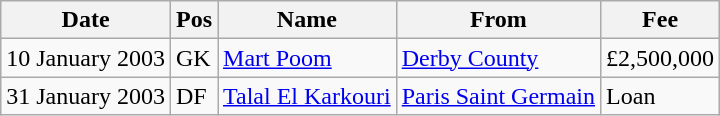<table class="wikitable">
<tr>
<th>Date</th>
<th>Pos</th>
<th>Name</th>
<th>From</th>
<th>Fee</th>
</tr>
<tr>
<td>10 January 2003</td>
<td>GK</td>
<td> <a href='#'>Mart Poom</a></td>
<td> <a href='#'>Derby County</a></td>
<td>£2,500,000</td>
</tr>
<tr>
<td>31 January 2003</td>
<td>DF</td>
<td> <a href='#'>Talal El Karkouri</a></td>
<td> <a href='#'>Paris Saint Germain</a></td>
<td>Loan</td>
</tr>
</table>
